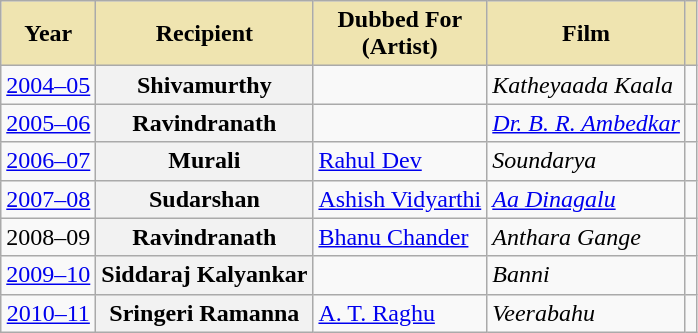<table class="wikitable sortable">
<tr>
<th scope="col" style="background-color:#EFE4B0">Year</th>
<th scope="col" style="background-color:#EFE4B0">Recipient</th>
<th scope="col" style="background-color:#EFE4B0">Dubbed For<br>(Artist)</th>
<th scope="col" style="background-color:#EFE4B0">Film</th>
<th scope="col" style="background-color:#EFE4B0"></th>
</tr>
<tr>
<td align="center"><a href='#'>2004–05</a></td>
<th>Shivamurthy</th>
<td></td>
<td><em>Katheyaada Kaala</em></td>
<td align="center"></td>
</tr>
<tr>
<td align="center"><a href='#'>2005–06</a></td>
<th>Ravindranath</th>
<td></td>
<td><em><a href='#'>Dr. B. R. Ambedkar</a></em></td>
<td align="center"></td>
</tr>
<tr>
<td align="center"><a href='#'>2006–07</a></td>
<th>Murali</th>
<td><a href='#'>Rahul Dev</a></td>
<td><em>Soundarya</em></td>
<td align="center"></td>
</tr>
<tr>
<td align="center"><a href='#'>2007–08</a></td>
<th>Sudarshan</th>
<td><a href='#'>Ashish Vidyarthi</a></td>
<td><em><a href='#'>Aa Dinagalu</a></em></td>
<td align="center"></td>
</tr>
<tr>
<td align="center">2008–09</td>
<th>Ravindranath</th>
<td><a href='#'>Bhanu Chander</a></td>
<td><em>Anthara Gange</em></td>
<td align="center"></td>
</tr>
<tr>
<td align="center"><a href='#'>2009–10</a></td>
<th>Siddaraj Kalyankar</th>
<td></td>
<td><em>Banni</em></td>
<td align="center"></td>
</tr>
<tr>
<td align="center"><a href='#'>2010–11</a></td>
<th>Sringeri Ramanna</th>
<td><a href='#'>A. T. Raghu</a></td>
<td><em>Veerabahu</em></td>
<td align="center"></td>
</tr>
</table>
